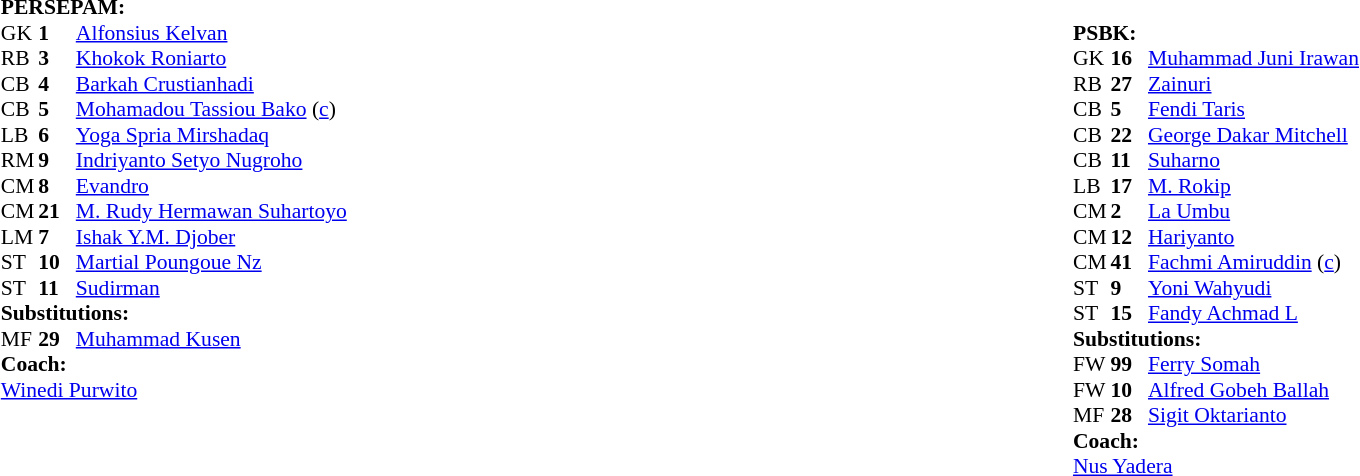<table width="100%">
<tr>
<td valign="top" width="40%"><br><table style="font-size: 90%" cellspacing="0" cellpadding="0" align="center">
<tr>
<td colspan=4><strong>PERSEPAM:</strong></td>
</tr>
<tr>
<th width=25></th>
<th width=25></th>
</tr>
<tr>
<td>GK</td>
<td><strong>1</strong></td>
<td><a href='#'>Alfonsius Kelvan</a></td>
<td></td>
</tr>
<tr>
<td>RB</td>
<td><strong>3</strong></td>
<td><a href='#'>Khokok Roniarto</a></td>
</tr>
<tr>
<td>CB</td>
<td><strong>4</strong></td>
<td><a href='#'>Barkah Crustianhadi</a></td>
</tr>
<tr>
<td>CB</td>
<td><strong>5</strong></td>
<td> <a href='#'>Mohamadou Tassiou Bako</a> (<a href='#'>c</a>)</td>
<td></td>
</tr>
<tr>
<td>LB</td>
<td><strong>6</strong></td>
<td><a href='#'>Yoga Spria Mirshadaq</a></td>
</tr>
<tr>
<td>RM</td>
<td><strong>9</strong></td>
<td><a href='#'>Indriyanto Setyo Nugroho</a></td>
<td></td>
<td></td>
</tr>
<tr>
<td>CM</td>
<td><strong>8</strong></td>
<td> <a href='#'>Evandro</a></td>
</tr>
<tr>
<td>CM</td>
<td><strong>21</strong></td>
<td><a href='#'>M. Rudy Hermawan Suhartoyo</a></td>
</tr>
<tr>
<td>LM</td>
<td><strong>7</strong></td>
<td><a href='#'>Ishak Y.M. Djober</a></td>
<td></td>
</tr>
<tr>
<td>ST</td>
<td><strong>10</strong></td>
<td> <a href='#'>Martial Poungoue Nz</a></td>
<td></td>
</tr>
<tr>
<td>ST</td>
<td><strong>11</strong></td>
<td><a href='#'>Sudirman</a></td>
</tr>
<tr>
<td colspan=3><strong>Substitutions:</strong></td>
</tr>
<tr>
<td>MF</td>
<td><strong>29</strong></td>
<td><a href='#'>Muhammad Kusen</a></td>
<td></td>
<td></td>
</tr>
<tr>
<td colspan=3><strong>Coach:</strong></td>
</tr>
<tr>
<td colspan=3><a href='#'>Winedi Purwito</a></td>
</tr>
</table>
</td>
<td valign="top"></td>
<td valign="top" width="50%"><br><table style="font-size: 90%" cellspacing="0" cellpadding="0" align="center">
<tr>
<td colspan=4><br><strong>PSBK:</strong></td>
</tr>
<tr>
<th width=25></th>
<th width=25></th>
</tr>
<tr>
<td>GK</td>
<td><strong>16</strong></td>
<td><a href='#'>Muhammad Juni Irawan</a></td>
</tr>
<tr>
<td>RB</td>
<td><strong>27</strong></td>
<td><a href='#'>Zainuri</a></td>
<td></td>
</tr>
<tr>
<td>CB</td>
<td><strong>5</strong></td>
<td><a href='#'>Fendi Taris</a></td>
</tr>
<tr>
<td>CB</td>
<td><strong>22</strong></td>
<td> <a href='#'>George Dakar Mitchell</a></td>
</tr>
<tr>
<td>CB</td>
<td><strong>11</strong></td>
<td><a href='#'>Suharno</a></td>
</tr>
<tr>
<td>LB</td>
<td><strong>17</strong></td>
<td><a href='#'>M. Rokip</a></td>
</tr>
<tr>
<td>CM</td>
<td><strong>2</strong></td>
<td><a href='#'>La Umbu</a></td>
</tr>
<tr>
<td>CM</td>
<td><strong>12</strong></td>
<td><a href='#'>Hariyanto</a></td>
</tr>
<tr>
<td>CM</td>
<td><strong>41</strong></td>
<td><a href='#'>Fachmi Amiruddin</a> (<a href='#'>c</a>)</td>
<td></td>
<td></td>
</tr>
<tr>
<td>ST</td>
<td><strong>9</strong></td>
<td><a href='#'>Yoni Wahyudi</a></td>
<td></td>
<td></td>
</tr>
<tr>
<td>ST</td>
<td><strong>15</strong></td>
<td><a href='#'>Fandy Achmad L</a></td>
<td></td>
<td></td>
</tr>
<tr>
<td colspan=3><strong>Substitutions:</strong></td>
</tr>
<tr>
<td>FW</td>
<td><strong>99</strong></td>
<td> <a href='#'>Ferry Somah</a></td>
<td></td>
<td></td>
</tr>
<tr>
<td>FW</td>
<td><strong>10</strong></td>
<td> <a href='#'>Alfred Gobeh Ballah</a></td>
<td></td>
<td></td>
</tr>
<tr>
<td>MF</td>
<td><strong>28</strong></td>
<td><a href='#'>Sigit Oktarianto</a></td>
<td></td>
<td></td>
</tr>
<tr>
<td colspan=3><strong>Coach:</strong></td>
</tr>
<tr>
<td colspan=3><a href='#'>Nus Yadera</a></td>
</tr>
</table>
</td>
</tr>
</table>
